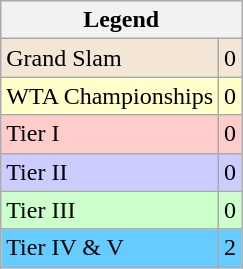<table class="wikitable sortable mw-collapsible mw-collapsed">
<tr>
<th colspan=2>Legend</th>
</tr>
<tr bgcolor="#f3e6d7">
<td>Grand Slam</td>
<td align="center">0</td>
</tr>
<tr bgcolor="#ffffcc">
<td>WTA Championships</td>
<td align="center">0</td>
</tr>
<tr bgcolor="#ffcccc">
<td>Tier I</td>
<td align="center">0</td>
</tr>
<tr bgcolor="#ccccff">
<td>Tier II</td>
<td align="center">0</td>
</tr>
<tr bgcolor="#CCFFCC">
<td>Tier III</td>
<td align="center">0</td>
</tr>
<tr bgcolor="#66CCFF">
<td>Tier IV & V</td>
<td align="center">2</td>
</tr>
</table>
